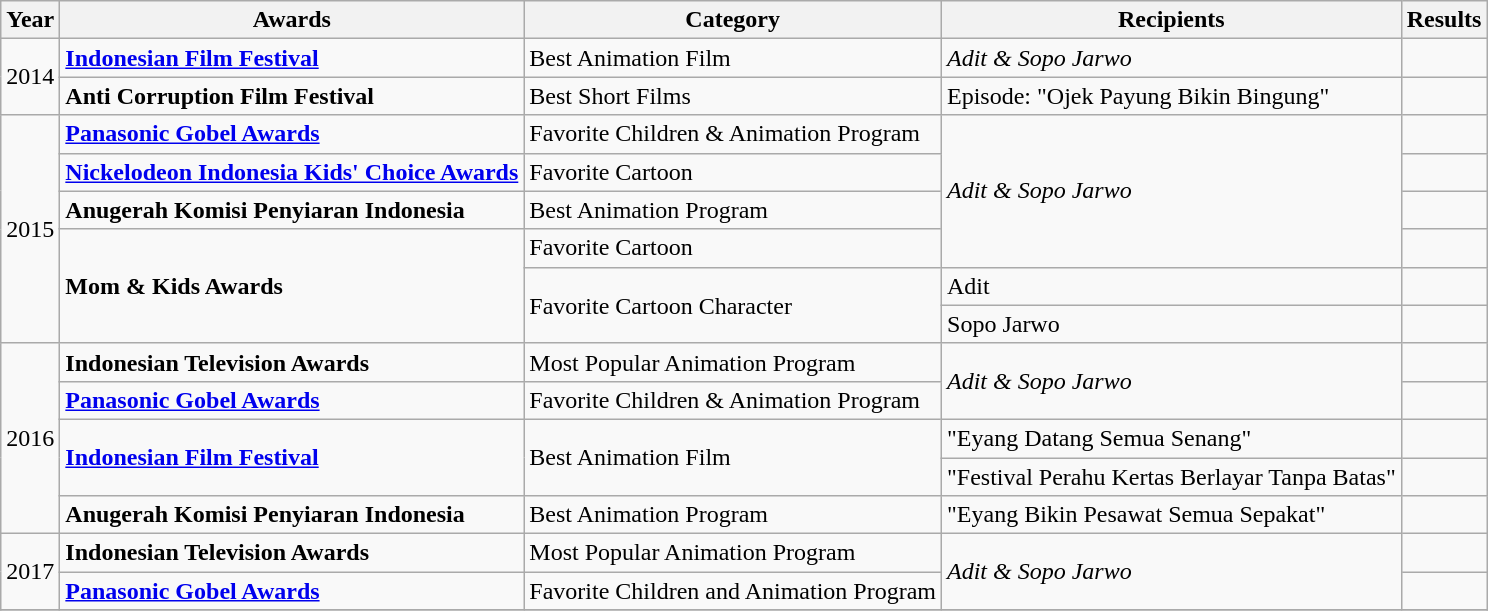<table class="wikitable">
<tr>
<th>Year</th>
<th>Awards</th>
<th>Category</th>
<th>Recipients</th>
<th>Results</th>
</tr>
<tr>
<td rowspan= "2">2014</td>
<td><strong><a href='#'>Indonesian Film Festival</a></strong></td>
<td>Best Animation Film</td>
<td><em>Adit & Sopo Jarwo</em></td>
<td></td>
</tr>
<tr>
<td><strong>Anti Corruption Film Festival</strong></td>
<td>Best Short Films</td>
<td>Episode: "Ojek Payung Bikin Bingung"</td>
<td></td>
</tr>
<tr>
<td rowspan= "6">2015</td>
<td><strong><a href='#'>Panasonic Gobel Awards</a></strong></td>
<td>Favorite Children & Animation Program</td>
<td rowspan= "4"><em>Adit & Sopo Jarwo</em></td>
<td></td>
</tr>
<tr>
<td><strong><a href='#'>Nickelodeon Indonesia Kids' Choice Awards</a></strong></td>
<td>Favorite Cartoon</td>
<td></td>
</tr>
<tr>
<td><strong>Anugerah Komisi Penyiaran Indonesia</strong></td>
<td>Best Animation Program</td>
<td></td>
</tr>
<tr>
<td rowspan= "3"><strong>Mom & Kids Awards</strong></td>
<td>Favorite Cartoon</td>
<td></td>
</tr>
<tr>
<td rowspan= "2">Favorite Cartoon Character</td>
<td>Adit</td>
<td></td>
</tr>
<tr>
<td>Sopo Jarwo</td>
<td></td>
</tr>
<tr>
<td rowspan= "5">2016</td>
<td><strong>Indonesian Television Awards</strong></td>
<td>Most Popular Animation Program</td>
<td rowspan= "2"><em>Adit & Sopo Jarwo</em></td>
<td></td>
</tr>
<tr>
<td><strong><a href='#'>Panasonic Gobel Awards</a></strong></td>
<td>Favorite Children & Animation Program</td>
<td></td>
</tr>
<tr>
<td rowspan= "2"><strong><a href='#'>Indonesian Film Festival</a></strong></td>
<td rowspan= "2">Best Animation Film</td>
<td>"Eyang Datang Semua Senang"</td>
<td></td>
</tr>
<tr>
<td>"Festival Perahu Kertas Berlayar Tanpa Batas"</td>
<td></td>
</tr>
<tr>
<td><strong>Anugerah Komisi Penyiaran Indonesia</strong></td>
<td>Best Animation Program</td>
<td>"Eyang Bikin Pesawat Semua Sepakat"</td>
<td></td>
</tr>
<tr>
<td rowspan= "2">2017</td>
<td><strong>Indonesian Television Awards</strong></td>
<td>Most Popular Animation Program</td>
<td rowspan= "2"><em>Adit & Sopo Jarwo</em></td>
<td></td>
</tr>
<tr>
<td><strong><a href='#'>Panasonic Gobel Awards</a></strong></td>
<td>Favorite Children and Animation Program</td>
<td></td>
</tr>
<tr>
</tr>
</table>
